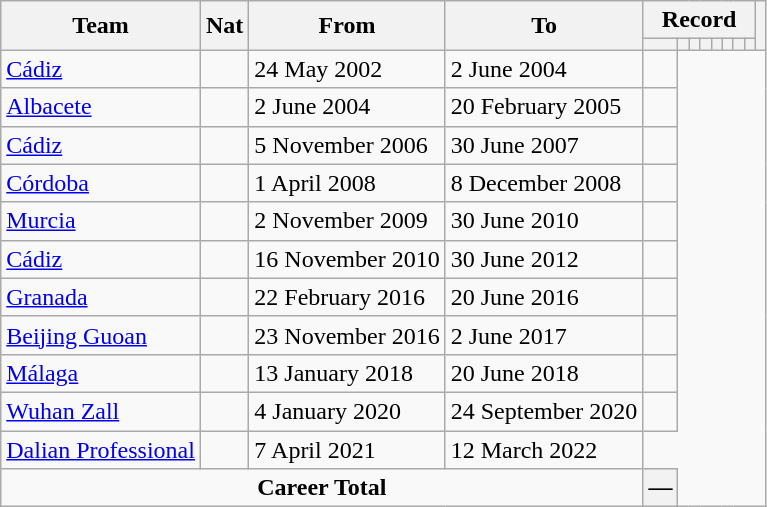<table class="wikitable" style="text-align: center">
<tr>
<th rowspan="2">Team</th>
<th rowspan="2">Nat</th>
<th rowspan="2">From</th>
<th rowspan="2">To</th>
<th colspan="8">Record</th>
<th rowspan=2></th>
</tr>
<tr>
<th></th>
<th></th>
<th></th>
<th></th>
<th></th>
<th></th>
<th></th>
<th></th>
</tr>
<tr>
<td align="left"><a href='#'>Cádiz</a></td>
<td></td>
<td align=left>24 May 2002</td>
<td align=left>2 June 2004<br></td>
<td></td>
</tr>
<tr>
<td align="left"><a href='#'>Albacete</a></td>
<td></td>
<td align=left>2 June 2004</td>
<td align=left>20 February 2005<br></td>
<td></td>
</tr>
<tr>
<td align="left"><a href='#'>Cádiz</a></td>
<td></td>
<td align=left>5 November 2006</td>
<td align=left>30 June 2007<br></td>
<td></td>
</tr>
<tr>
<td align="left"><a href='#'>Córdoba</a></td>
<td></td>
<td align=left>1 April 2008</td>
<td align=left>8 December 2008<br></td>
<td></td>
</tr>
<tr>
<td align="left"><a href='#'>Murcia</a></td>
<td></td>
<td align=left>2 November 2009</td>
<td align=left>30 June 2010<br></td>
<td></td>
</tr>
<tr>
<td align="left"><a href='#'>Cádiz</a></td>
<td></td>
<td align=left>16 November 2010</td>
<td align=left>30 June 2012<br></td>
<td></td>
</tr>
<tr>
<td align="left"><a href='#'>Granada</a></td>
<td></td>
<td align=left>22 February 2016</td>
<td align=left>20 June 2016<br></td>
<td></td>
</tr>
<tr>
<td align="left"><a href='#'>Beijing Guoan</a></td>
<td></td>
<td align=left>23 November 2016</td>
<td align=left>2 June 2017<br></td>
<td></td>
</tr>
<tr>
<td align="left"><a href='#'>Málaga</a></td>
<td></td>
<td align=left>13 January 2018</td>
<td align=left>20 June 2018<br></td>
<td></td>
</tr>
<tr>
<td align="left"><a href='#'>Wuhan Zall</a></td>
<td></td>
<td align=left>4 January 2020</td>
<td align=left>24 September 2020<br></td>
<td></td>
</tr>
<tr>
<td align="left"><a href='#'>Dalian Professional</a></td>
<td></td>
<td align=left>7 April 2021</td>
<td align=left>12 March 2022<br></td>
</tr>
<tr>
<td colspan=4><strong>Career Total</strong><br></td>
<th>—</th>
</tr>
</table>
